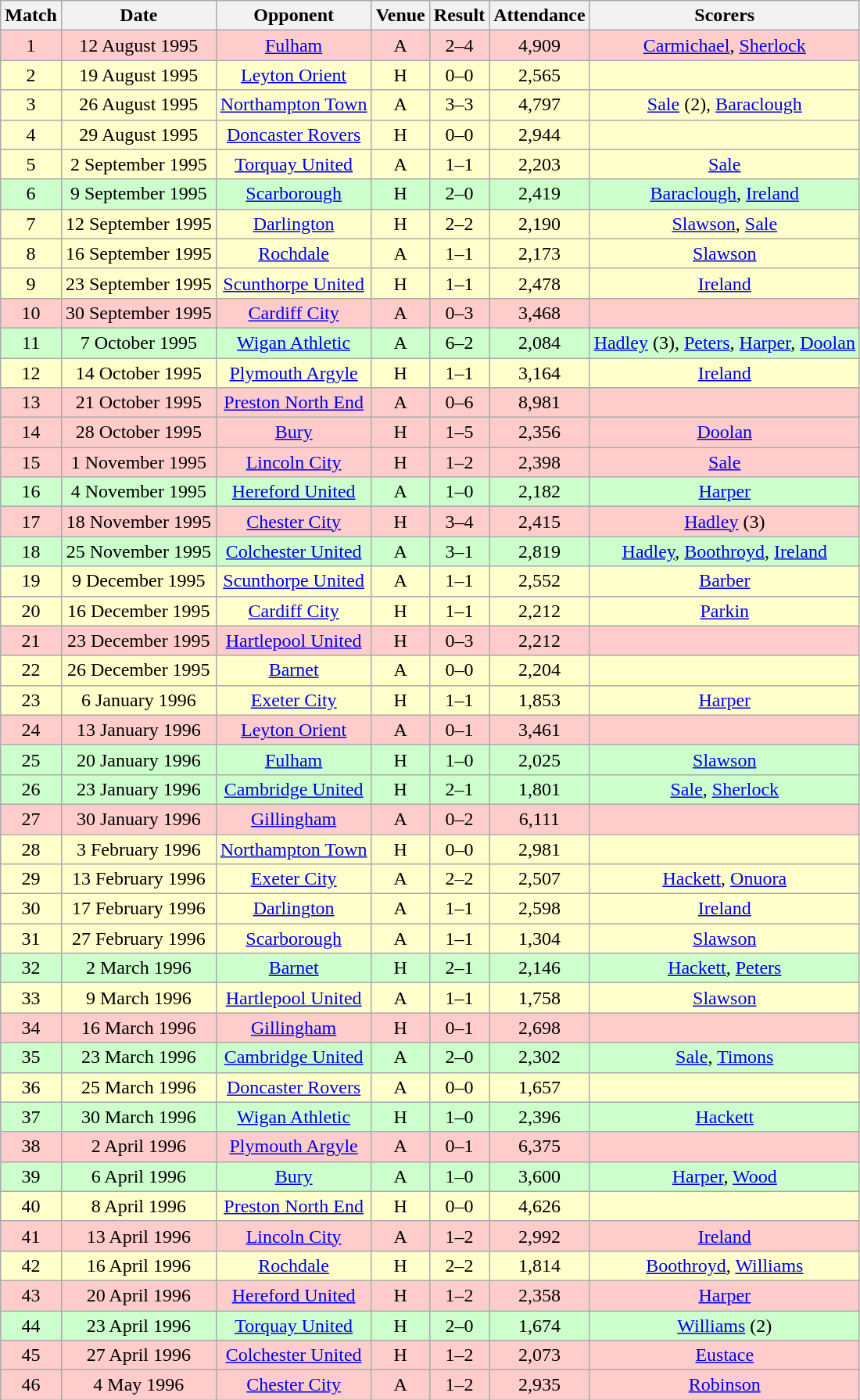<table class="wikitable" style="font-size:100%; text-align:center">
<tr>
<th>Match</th>
<th>Date</th>
<th>Opponent</th>
<th>Venue</th>
<th>Result</th>
<th>Attendance</th>
<th>Scorers</th>
</tr>
<tr style="background: #FFCCCC;">
<td>1</td>
<td>12 August 1995</td>
<td><a href='#'>Fulham</a></td>
<td>A</td>
<td>2–4</td>
<td>4,909</td>
<td><a href='#'>Carmichael</a>, <a href='#'>Sherlock</a></td>
</tr>
<tr style="background: #FFFFCC;">
<td>2</td>
<td>19 August 1995</td>
<td><a href='#'>Leyton Orient</a></td>
<td>H</td>
<td>0–0</td>
<td>2,565</td>
<td></td>
</tr>
<tr style="background: #FFFFCC;">
<td>3</td>
<td>26 August 1995</td>
<td><a href='#'>Northampton Town</a></td>
<td>A</td>
<td>3–3</td>
<td>4,797</td>
<td><a href='#'>Sale</a> (2), <a href='#'>Baraclough</a></td>
</tr>
<tr style="background: #FFFFCC;">
<td>4</td>
<td>29 August 1995</td>
<td><a href='#'>Doncaster Rovers</a></td>
<td>H</td>
<td>0–0</td>
<td>2,944</td>
<td></td>
</tr>
<tr style="background: #FFFFCC;">
<td>5</td>
<td>2 September 1995</td>
<td><a href='#'>Torquay United</a></td>
<td>A</td>
<td>1–1</td>
<td>2,203</td>
<td><a href='#'>Sale</a></td>
</tr>
<tr style="background: #CCFFCC;">
<td>6</td>
<td>9 September 1995</td>
<td><a href='#'>Scarborough</a></td>
<td>H</td>
<td>2–0</td>
<td>2,419</td>
<td><a href='#'>Baraclough</a>, <a href='#'>Ireland</a></td>
</tr>
<tr style="background: #FFFFCC;">
<td>7</td>
<td>12 September 1995</td>
<td><a href='#'>Darlington</a></td>
<td>H</td>
<td>2–2</td>
<td>2,190</td>
<td><a href='#'>Slawson</a>, <a href='#'>Sale</a></td>
</tr>
<tr style="background: #FFFFCC;">
<td>8</td>
<td>16 September 1995</td>
<td><a href='#'>Rochdale</a></td>
<td>A</td>
<td>1–1</td>
<td>2,173</td>
<td><a href='#'>Slawson</a></td>
</tr>
<tr style="background: #FFFFCC;">
<td>9</td>
<td>23 September 1995</td>
<td><a href='#'>Scunthorpe United</a></td>
<td>H</td>
<td>1–1</td>
<td>2,478</td>
<td><a href='#'>Ireland</a></td>
</tr>
<tr style="background: #FFCCCC;">
<td>10</td>
<td>30 September 1995</td>
<td><a href='#'>Cardiff City</a></td>
<td>A</td>
<td>0–3</td>
<td>3,468</td>
<td></td>
</tr>
<tr style="background: #CCFFCC;">
<td>11</td>
<td>7 October 1995</td>
<td><a href='#'>Wigan Athletic</a></td>
<td>A</td>
<td>6–2</td>
<td>2,084</td>
<td><a href='#'>Hadley</a> (3), <a href='#'>Peters</a>, <a href='#'>Harper</a>, <a href='#'>Doolan</a></td>
</tr>
<tr style="background: #FFFFCC;">
<td>12</td>
<td>14 October 1995</td>
<td><a href='#'>Plymouth Argyle</a></td>
<td>H</td>
<td>1–1</td>
<td>3,164</td>
<td><a href='#'>Ireland</a></td>
</tr>
<tr style="background: #FFCCCC;">
<td>13</td>
<td>21 October 1995</td>
<td><a href='#'>Preston North End</a></td>
<td>A</td>
<td>0–6</td>
<td>8,981</td>
<td></td>
</tr>
<tr style="background: #FFCCCC;">
<td>14</td>
<td>28 October 1995</td>
<td><a href='#'>Bury</a></td>
<td>H</td>
<td>1–5</td>
<td>2,356</td>
<td><a href='#'>Doolan</a></td>
</tr>
<tr style="background: #FFCCCC;">
<td>15</td>
<td>1 November 1995</td>
<td><a href='#'>Lincoln City</a></td>
<td>H</td>
<td>1–2</td>
<td>2,398</td>
<td><a href='#'>Sale</a></td>
</tr>
<tr style="background: #CCFFCC;">
<td>16</td>
<td>4 November 1995</td>
<td><a href='#'>Hereford United</a></td>
<td>A</td>
<td>1–0</td>
<td>2,182</td>
<td><a href='#'>Harper</a></td>
</tr>
<tr style="background: #FFCCCC;">
<td>17</td>
<td>18 November 1995</td>
<td><a href='#'>Chester City</a></td>
<td>H</td>
<td>3–4</td>
<td>2,415</td>
<td><a href='#'>Hadley</a> (3)</td>
</tr>
<tr style="background: #CCFFCC;">
<td>18</td>
<td>25 November 1995</td>
<td><a href='#'>Colchester United</a></td>
<td>A</td>
<td>3–1</td>
<td>2,819</td>
<td><a href='#'>Hadley</a>, <a href='#'>Boothroyd</a>, <a href='#'>Ireland</a></td>
</tr>
<tr style="background: #FFFFCC;">
<td>19</td>
<td>9 December 1995</td>
<td><a href='#'>Scunthorpe United</a></td>
<td>A</td>
<td>1–1</td>
<td>2,552</td>
<td><a href='#'>Barber</a></td>
</tr>
<tr style="background: #FFFFCC;">
<td>20</td>
<td>16 December 1995</td>
<td><a href='#'>Cardiff City</a></td>
<td>H</td>
<td>1–1</td>
<td>2,212</td>
<td><a href='#'>Parkin</a></td>
</tr>
<tr style="background: #FFCCCC;">
<td>21</td>
<td>23 December 1995</td>
<td><a href='#'>Hartlepool United</a></td>
<td>H</td>
<td>0–3</td>
<td>2,212</td>
<td></td>
</tr>
<tr style="background: #FFFFCC;">
<td>22</td>
<td>26 December 1995</td>
<td><a href='#'>Barnet</a></td>
<td>A</td>
<td>0–0</td>
<td>2,204</td>
<td></td>
</tr>
<tr style="background: #FFFFCC;">
<td>23</td>
<td>6 January 1996</td>
<td><a href='#'>Exeter City</a></td>
<td>H</td>
<td>1–1</td>
<td>1,853</td>
<td><a href='#'>Harper</a></td>
</tr>
<tr style="background: #FFCCCC;">
<td>24</td>
<td>13 January 1996</td>
<td><a href='#'>Leyton Orient</a></td>
<td>A</td>
<td>0–1</td>
<td>3,461</td>
<td></td>
</tr>
<tr style="background: #CCFFCC;">
<td>25</td>
<td>20 January 1996</td>
<td><a href='#'>Fulham</a></td>
<td>H</td>
<td>1–0</td>
<td>2,025</td>
<td><a href='#'>Slawson</a></td>
</tr>
<tr style="background: #CCFFCC;">
<td>26</td>
<td>23 January 1996</td>
<td><a href='#'>Cambridge United</a></td>
<td>H</td>
<td>2–1</td>
<td>1,801</td>
<td><a href='#'>Sale</a>, <a href='#'>Sherlock</a></td>
</tr>
<tr style="background: #FFCCCC;">
<td>27</td>
<td>30 January 1996</td>
<td><a href='#'>Gillingham</a></td>
<td>A</td>
<td>0–2</td>
<td>6,111</td>
<td></td>
</tr>
<tr style="background: #FFFFCC;">
<td>28</td>
<td>3 February 1996</td>
<td><a href='#'>Northampton Town</a></td>
<td>H</td>
<td>0–0</td>
<td>2,981</td>
<td></td>
</tr>
<tr style="background: #FFFFCC;">
<td>29</td>
<td>13 February 1996</td>
<td><a href='#'>Exeter City</a></td>
<td>A</td>
<td>2–2</td>
<td>2,507</td>
<td><a href='#'>Hackett</a>, <a href='#'>Onuora</a></td>
</tr>
<tr style="background: #FFFFCC;">
<td>30</td>
<td>17 February 1996</td>
<td><a href='#'>Darlington</a></td>
<td>A</td>
<td>1–1</td>
<td>2,598</td>
<td><a href='#'>Ireland</a></td>
</tr>
<tr style="background: #FFFFCC;">
<td>31</td>
<td>27 February 1996</td>
<td><a href='#'>Scarborough</a></td>
<td>A</td>
<td>1–1</td>
<td>1,304</td>
<td><a href='#'>Slawson</a></td>
</tr>
<tr style="background: #CCFFCC;">
<td>32</td>
<td>2 March 1996</td>
<td><a href='#'>Barnet</a></td>
<td>H</td>
<td>2–1</td>
<td>2,146</td>
<td><a href='#'>Hackett</a>, <a href='#'>Peters</a></td>
</tr>
<tr style="background: #FFFFCC;">
<td>33</td>
<td>9 March 1996</td>
<td><a href='#'>Hartlepool United</a></td>
<td>A</td>
<td>1–1</td>
<td>1,758</td>
<td><a href='#'>Slawson</a></td>
</tr>
<tr style="background: #FFCCCC;">
<td>34</td>
<td>16 March 1996</td>
<td><a href='#'>Gillingham</a></td>
<td>H</td>
<td>0–1</td>
<td>2,698</td>
<td></td>
</tr>
<tr style="background: #CCFFCC;">
<td>35</td>
<td>23 March 1996</td>
<td><a href='#'>Cambridge United</a></td>
<td>A</td>
<td>2–0</td>
<td>2,302</td>
<td><a href='#'>Sale</a>, <a href='#'>Timons</a></td>
</tr>
<tr style="background: #FFFFCC;">
<td>36</td>
<td>25 March 1996</td>
<td><a href='#'>Doncaster Rovers</a></td>
<td>A</td>
<td>0–0</td>
<td>1,657</td>
<td></td>
</tr>
<tr style="background: #CCFFCC;">
<td>37</td>
<td>30 March 1996</td>
<td><a href='#'>Wigan Athletic</a></td>
<td>H</td>
<td>1–0</td>
<td>2,396</td>
<td><a href='#'>Hackett</a></td>
</tr>
<tr style="background: #FFCCCC;">
<td>38</td>
<td>2 April 1996</td>
<td><a href='#'>Plymouth Argyle</a></td>
<td>A</td>
<td>0–1</td>
<td>6,375</td>
<td></td>
</tr>
<tr style="background: #CCFFCC;">
<td>39</td>
<td>6 April 1996</td>
<td><a href='#'>Bury</a></td>
<td>A</td>
<td>1–0</td>
<td>3,600</td>
<td><a href='#'>Harper</a>, <a href='#'>Wood</a></td>
</tr>
<tr style="background: #FFFFCC;">
<td>40</td>
<td>8 April 1996</td>
<td><a href='#'>Preston North End</a></td>
<td>H</td>
<td>0–0</td>
<td>4,626</td>
<td></td>
</tr>
<tr style="background: #FFCCCC;">
<td>41</td>
<td>13 April 1996</td>
<td><a href='#'>Lincoln City</a></td>
<td>A</td>
<td>1–2</td>
<td>2,992</td>
<td><a href='#'>Ireland</a></td>
</tr>
<tr style="background: #FFFFCC;">
<td>42</td>
<td>16 April 1996</td>
<td><a href='#'>Rochdale</a></td>
<td>H</td>
<td>2–2</td>
<td>1,814</td>
<td><a href='#'>Boothroyd</a>, <a href='#'>Williams</a></td>
</tr>
<tr style="background: #FFCCCC;">
<td>43</td>
<td>20 April 1996</td>
<td><a href='#'>Hereford United</a></td>
<td>H</td>
<td>1–2</td>
<td>2,358</td>
<td><a href='#'>Harper</a></td>
</tr>
<tr style="background: #CCFFCC;">
<td>44</td>
<td>23 April 1996</td>
<td><a href='#'>Torquay United</a></td>
<td>H</td>
<td>2–0</td>
<td>1,674</td>
<td><a href='#'>Williams</a> (2)</td>
</tr>
<tr style="background: #FFCCCC;">
<td>45</td>
<td>27 April 1996</td>
<td><a href='#'>Colchester United</a></td>
<td>H</td>
<td>1–2</td>
<td>2,073</td>
<td><a href='#'>Eustace</a></td>
</tr>
<tr style="background: #FFCCCC;">
<td>46</td>
<td>4 May 1996</td>
<td><a href='#'>Chester City</a></td>
<td>A</td>
<td>1–2</td>
<td>2,935</td>
<td><a href='#'>Robinson</a></td>
</tr>
</table>
